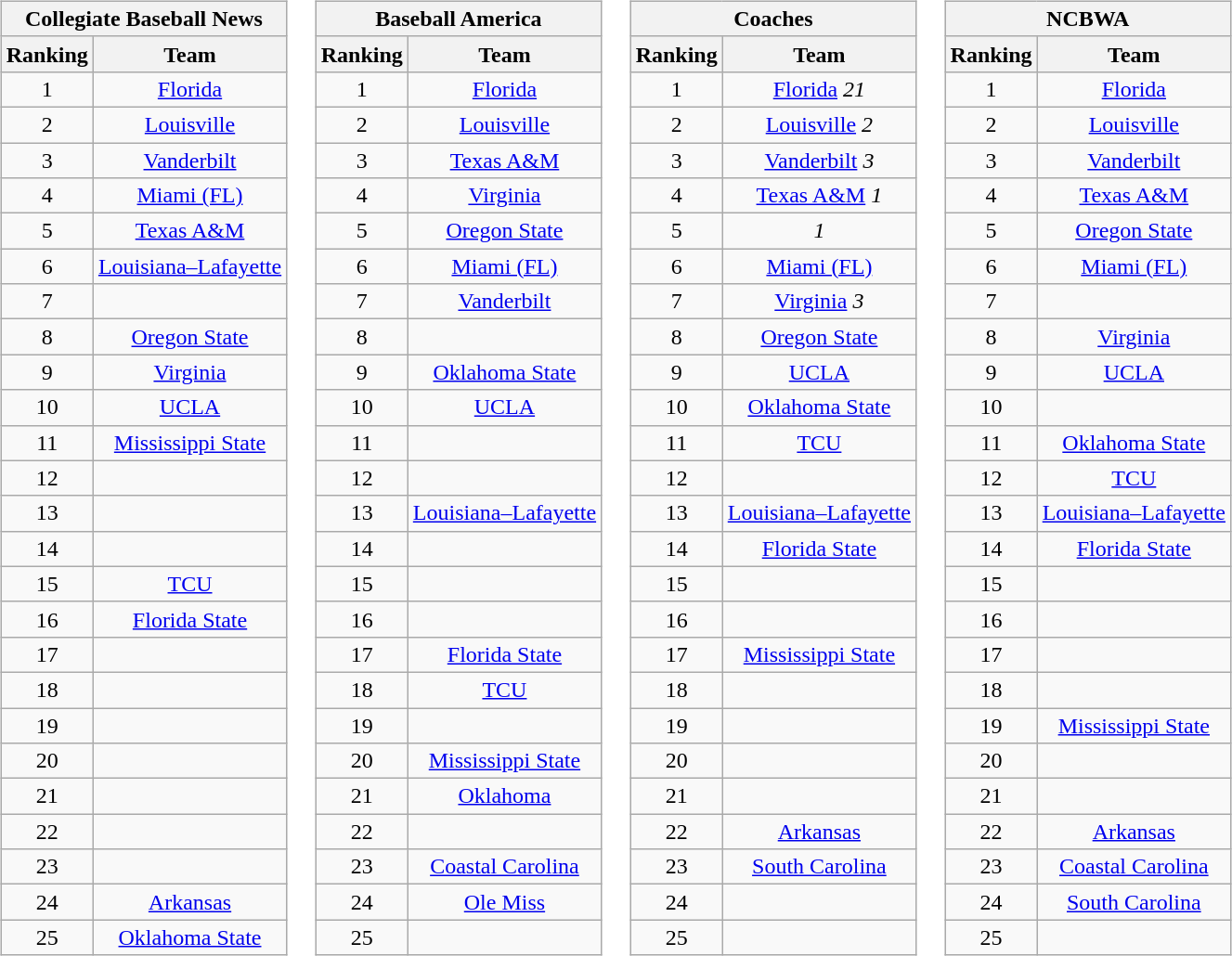<table>
<tr style="vertical-align:top;">
<td><br><table class="wikitable" style="text-align:center;">
<tr>
<th colspan=3><strong>Collegiate Baseball News</strong> </th>
</tr>
<tr>
<th>Ranking</th>
<th>Team</th>
</tr>
<tr>
<td>1</td>
<td><a href='#'>Florida</a></td>
</tr>
<tr>
<td>2</td>
<td><a href='#'>Louisville</a></td>
</tr>
<tr>
<td>3</td>
<td><a href='#'>Vanderbilt</a></td>
</tr>
<tr>
<td>4</td>
<td><a href='#'>Miami (FL)</a></td>
</tr>
<tr>
<td>5</td>
<td><a href='#'>Texas A&M</a></td>
</tr>
<tr>
<td>6</td>
<td><a href='#'>Louisiana–Lafayette</a></td>
</tr>
<tr>
<td>7</td>
<td></td>
</tr>
<tr>
<td>8</td>
<td><a href='#'>Oregon State</a></td>
</tr>
<tr>
<td>9</td>
<td><a href='#'>Virginia</a></td>
</tr>
<tr>
<td>10</td>
<td><a href='#'>UCLA</a></td>
</tr>
<tr>
<td>11</td>
<td><a href='#'>Mississippi State</a></td>
</tr>
<tr>
<td>12</td>
<td></td>
</tr>
<tr>
<td>13</td>
<td></td>
</tr>
<tr>
<td>14</td>
<td></td>
</tr>
<tr>
<td>15</td>
<td><a href='#'>TCU</a></td>
</tr>
<tr>
<td>16</td>
<td><a href='#'>Florida State</a></td>
</tr>
<tr>
<td>17</td>
<td></td>
</tr>
<tr>
<td>18</td>
<td></td>
</tr>
<tr>
<td>19</td>
<td></td>
</tr>
<tr>
<td>20</td>
<td></td>
</tr>
<tr>
<td>21</td>
<td></td>
</tr>
<tr>
<td>22</td>
<td></td>
</tr>
<tr>
<td>23</td>
<td></td>
</tr>
<tr>
<td>24</td>
<td><a href='#'>Arkansas</a></td>
</tr>
<tr>
<td>25</td>
<td><a href='#'>Oklahoma State</a></td>
</tr>
</table>
</td>
<td><br><table class="wikitable" style="text-align:center;">
<tr>
<th colspan=3><strong>Baseball America</strong></th>
</tr>
<tr>
<th>Ranking</th>
<th>Team</th>
</tr>
<tr>
<td>1</td>
<td><a href='#'>Florida</a></td>
</tr>
<tr>
<td>2</td>
<td><a href='#'>Louisville</a></td>
</tr>
<tr>
<td>3</td>
<td><a href='#'>Texas A&M</a></td>
</tr>
<tr>
<td>4</td>
<td><a href='#'>Virginia</a></td>
</tr>
<tr>
<td>5</td>
<td><a href='#'>Oregon State</a></td>
</tr>
<tr>
<td>6</td>
<td><a href='#'>Miami (FL)</a></td>
</tr>
<tr>
<td>7</td>
<td><a href='#'>Vanderbilt</a></td>
</tr>
<tr>
<td>8</td>
<td></td>
</tr>
<tr>
<td>9</td>
<td><a href='#'>Oklahoma State</a></td>
</tr>
<tr>
<td>10</td>
<td><a href='#'>UCLA</a></td>
</tr>
<tr>
<td>11</td>
<td></td>
</tr>
<tr>
<td>12</td>
<td></td>
</tr>
<tr>
<td>13</td>
<td><a href='#'>Louisiana–Lafayette</a></td>
</tr>
<tr>
<td>14</td>
<td></td>
</tr>
<tr>
<td>15</td>
<td></td>
</tr>
<tr>
<td>16</td>
<td></td>
</tr>
<tr>
<td>17</td>
<td><a href='#'>Florida State</a></td>
</tr>
<tr>
<td>18</td>
<td><a href='#'>TCU</a></td>
</tr>
<tr>
<td>19</td>
<td></td>
</tr>
<tr>
<td>20</td>
<td><a href='#'>Mississippi State</a></td>
</tr>
<tr>
<td>21</td>
<td><a href='#'>Oklahoma</a></td>
</tr>
<tr>
<td>22</td>
<td></td>
</tr>
<tr>
<td>23</td>
<td><a href='#'>Coastal Carolina</a></td>
</tr>
<tr>
<td>24</td>
<td><a href='#'>Ole Miss</a></td>
</tr>
<tr>
<td>25</td>
<td></td>
</tr>
</table>
</td>
<td><br><table class="wikitable" style="text-align:center;">
<tr>
<th colspan=3><strong>Coaches</strong></th>
</tr>
<tr>
<th>Ranking</th>
<th>Team</th>
</tr>
<tr>
<td>1</td>
<td><a href='#'>Florida</a> <em>21</em></td>
</tr>
<tr>
<td>2</td>
<td><a href='#'>Louisville</a> <em>2</em></td>
</tr>
<tr>
<td>3</td>
<td><a href='#'>Vanderbilt</a> <em>3</em></td>
</tr>
<tr>
<td>4</td>
<td><a href='#'>Texas A&M</a> <em>1</em></td>
</tr>
<tr>
<td>5</td>
<td> <em>1</em></td>
</tr>
<tr>
<td>6</td>
<td><a href='#'>Miami (FL)</a></td>
</tr>
<tr>
<td>7</td>
<td><a href='#'>Virginia</a> <em>3</em></td>
</tr>
<tr>
<td>8</td>
<td><a href='#'>Oregon State</a></td>
</tr>
<tr>
<td>9</td>
<td><a href='#'>UCLA</a></td>
</tr>
<tr>
<td>10</td>
<td><a href='#'>Oklahoma State</a></td>
</tr>
<tr>
<td>11</td>
<td><a href='#'>TCU</a></td>
</tr>
<tr>
<td>12</td>
<td></td>
</tr>
<tr>
<td>13</td>
<td><a href='#'>Louisiana–Lafayette</a></td>
</tr>
<tr>
<td>14</td>
<td><a href='#'>Florida State</a></td>
</tr>
<tr>
<td>15</td>
<td></td>
</tr>
<tr>
<td>16</td>
<td></td>
</tr>
<tr>
<td>17</td>
<td><a href='#'>Mississippi State</a></td>
</tr>
<tr>
<td>18</td>
<td></td>
</tr>
<tr>
<td>19</td>
<td></td>
</tr>
<tr>
<td>20</td>
<td></td>
</tr>
<tr>
<td>21</td>
<td></td>
</tr>
<tr>
<td>22</td>
<td><a href='#'>Arkansas</a></td>
</tr>
<tr>
<td>23</td>
<td><a href='#'>South Carolina</a></td>
</tr>
<tr>
<td>24</td>
<td></td>
</tr>
<tr>
<td>25</td>
<td></td>
</tr>
</table>
</td>
<td><br><table class="wikitable" style="text-align:center;">
<tr>
<th colspan=3><strong>NCBWA</strong></th>
</tr>
<tr>
<th>Ranking</th>
<th>Team</th>
</tr>
<tr>
<td>1</td>
<td><a href='#'>Florida</a></td>
</tr>
<tr>
<td>2</td>
<td><a href='#'>Louisville</a></td>
</tr>
<tr>
<td>3</td>
<td><a href='#'>Vanderbilt</a></td>
</tr>
<tr>
<td>4</td>
<td><a href='#'>Texas A&M</a></td>
</tr>
<tr>
<td>5</td>
<td><a href='#'>Oregon State</a></td>
</tr>
<tr>
<td>6</td>
<td><a href='#'>Miami (FL)</a></td>
</tr>
<tr>
<td>7</td>
<td></td>
</tr>
<tr>
<td>8</td>
<td><a href='#'>Virginia</a></td>
</tr>
<tr>
<td>9</td>
<td><a href='#'>UCLA</a></td>
</tr>
<tr>
<td>10</td>
<td></td>
</tr>
<tr>
<td>11</td>
<td><a href='#'>Oklahoma State</a></td>
</tr>
<tr>
<td>12</td>
<td><a href='#'>TCU</a></td>
</tr>
<tr>
<td>13</td>
<td><a href='#'>Louisiana–Lafayette</a></td>
</tr>
<tr>
<td>14</td>
<td><a href='#'>Florida State</a></td>
</tr>
<tr>
<td>15</td>
<td></td>
</tr>
<tr>
<td>16</td>
<td></td>
</tr>
<tr>
<td>17</td>
<td></td>
</tr>
<tr>
<td>18</td>
<td></td>
</tr>
<tr>
<td>19</td>
<td><a href='#'>Mississippi State</a></td>
</tr>
<tr>
<td>20</td>
<td></td>
</tr>
<tr>
<td>21</td>
<td></td>
</tr>
<tr>
<td>22</td>
<td><a href='#'>Arkansas</a></td>
</tr>
<tr>
<td>23</td>
<td><a href='#'>Coastal Carolina</a></td>
</tr>
<tr>
<td>24</td>
<td><a href='#'>South Carolina</a></td>
</tr>
<tr>
<td>25</td>
<td></td>
</tr>
</table>
</td>
</tr>
</table>
